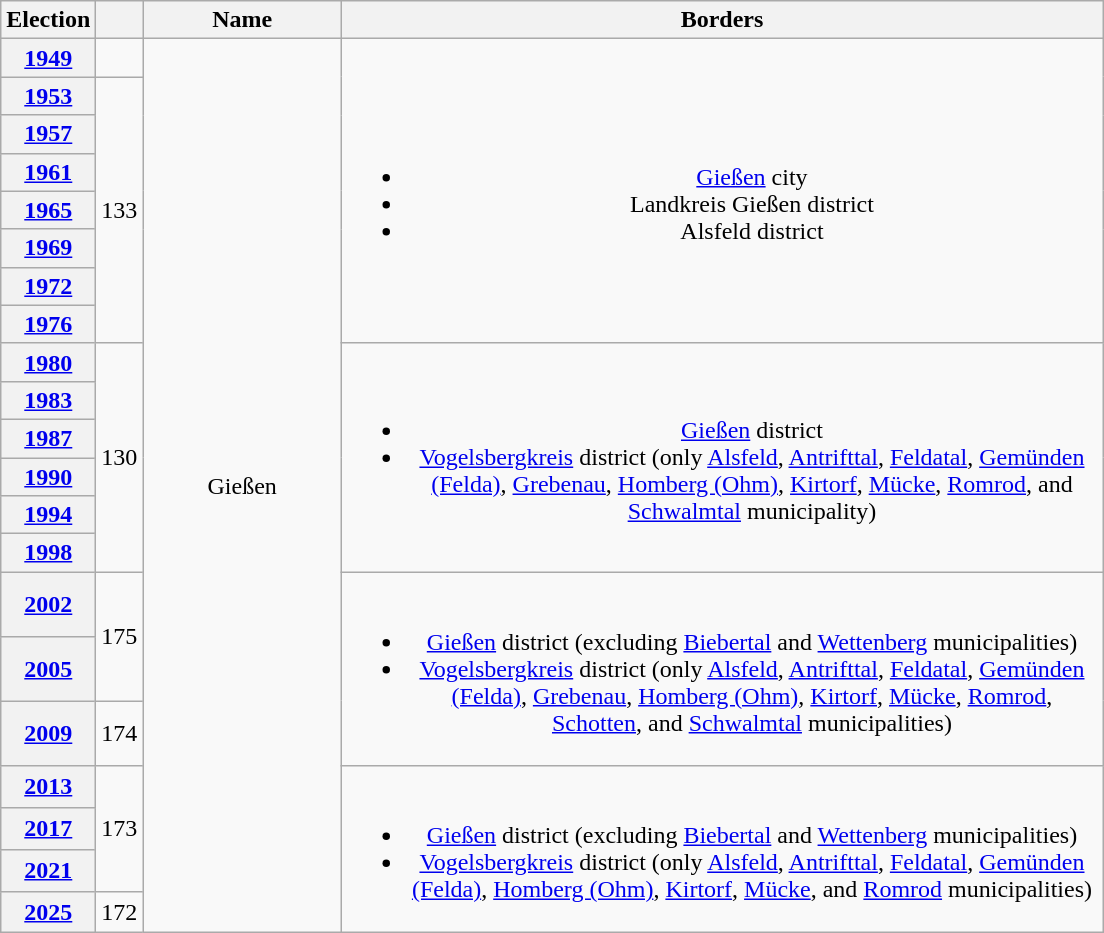<table class=wikitable style="text-align:center">
<tr>
<th>Election</th>
<th></th>
<th width=125px>Name</th>
<th width=500px>Borders</th>
</tr>
<tr>
<th><a href='#'>1949</a></th>
<td></td>
<td rowspan=21>Gießen</td>
<td rowspan=8><br><ul><li><a href='#'>Gießen</a> city</li><li>Landkreis Gießen district</li><li>Alsfeld district</li></ul></td>
</tr>
<tr>
<th><a href='#'>1953</a></th>
<td rowspan=7>133</td>
</tr>
<tr>
<th><a href='#'>1957</a></th>
</tr>
<tr>
<th><a href='#'>1961</a></th>
</tr>
<tr>
<th><a href='#'>1965</a></th>
</tr>
<tr>
<th><a href='#'>1969</a></th>
</tr>
<tr>
<th><a href='#'>1972</a></th>
</tr>
<tr>
<th><a href='#'>1976</a></th>
</tr>
<tr>
<th><a href='#'>1980</a></th>
<td rowspan=6>130</td>
<td rowspan=6><br><ul><li><a href='#'>Gießen</a> district</li><li><a href='#'>Vogelsbergkreis</a> district (only <a href='#'>Alsfeld</a>, <a href='#'>Antrifttal</a>, <a href='#'>Feldatal</a>, <a href='#'>Gemünden (Felda)</a>, <a href='#'>Grebenau</a>, <a href='#'>Homberg (Ohm)</a>, <a href='#'>Kirtorf</a>, <a href='#'>Mücke</a>, <a href='#'>Romrod</a>, and <a href='#'>Schwalmtal</a> municipality)</li></ul></td>
</tr>
<tr>
<th><a href='#'>1983</a></th>
</tr>
<tr>
<th><a href='#'>1987</a></th>
</tr>
<tr>
<th><a href='#'>1990</a></th>
</tr>
<tr>
<th><a href='#'>1994</a></th>
</tr>
<tr>
<th><a href='#'>1998</a></th>
</tr>
<tr>
<th><a href='#'>2002</a></th>
<td rowspan=2>175</td>
<td rowspan=3><br><ul><li><a href='#'>Gießen</a> district (excluding <a href='#'>Biebertal</a> and <a href='#'>Wettenberg</a> municipalities)</li><li><a href='#'>Vogelsbergkreis</a> district (only <a href='#'>Alsfeld</a>, <a href='#'>Antrifttal</a>, <a href='#'>Feldatal</a>, <a href='#'>Gemünden (Felda)</a>, <a href='#'>Grebenau</a>, <a href='#'>Homberg (Ohm)</a>, <a href='#'>Kirtorf</a>, <a href='#'>Mücke</a>, <a href='#'>Romrod</a>, <a href='#'>Schotten</a>, and <a href='#'>Schwalmtal</a> municipalities)</li></ul></td>
</tr>
<tr>
<th><a href='#'>2005</a></th>
</tr>
<tr>
<th><a href='#'>2009</a></th>
<td>174</td>
</tr>
<tr>
<th><a href='#'>2013</a></th>
<td rowspan=3>173</td>
<td rowspan=4><br><ul><li><a href='#'>Gießen</a> district (excluding <a href='#'>Biebertal</a> and <a href='#'>Wettenberg</a> municipalities)</li><li><a href='#'>Vogelsbergkreis</a> district (only <a href='#'>Alsfeld</a>, <a href='#'>Antrifttal</a>, <a href='#'>Feldatal</a>, <a href='#'>Gemünden (Felda)</a>, <a href='#'>Homberg (Ohm)</a>, <a href='#'>Kirtorf</a>, <a href='#'>Mücke</a>, and <a href='#'>Romrod</a> municipalities)</li></ul></td>
</tr>
<tr>
<th><a href='#'>2017</a></th>
</tr>
<tr>
<th><a href='#'>2021</a></th>
</tr>
<tr>
<th><a href='#'>2025</a></th>
<td>172</td>
</tr>
</table>
